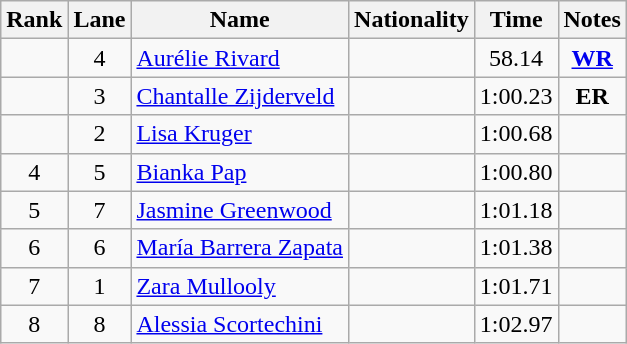<table class="wikitable sortable" style="text-align:center">
<tr>
<th>Rank</th>
<th>Lane</th>
<th>Name</th>
<th>Nationality</th>
<th>Time</th>
<th>Notes</th>
</tr>
<tr>
<td></td>
<td>4</td>
<td align=left><a href='#'>Aurélie Rivard</a></td>
<td align=left></td>
<td>58.14</td>
<td><strong><a href='#'>WR</a></strong></td>
</tr>
<tr>
<td></td>
<td>3</td>
<td align=left><a href='#'>Chantalle Zijderveld</a></td>
<td align=left></td>
<td>1:00.23</td>
<td><strong>ER</strong></td>
</tr>
<tr>
<td></td>
<td>2</td>
<td align=left><a href='#'>Lisa Kruger</a></td>
<td align=left></td>
<td>1:00.68</td>
<td></td>
</tr>
<tr>
<td>4</td>
<td>5</td>
<td align=left><a href='#'>Bianka Pap</a></td>
<td align=left></td>
<td>1:00.80</td>
<td></td>
</tr>
<tr>
<td>5</td>
<td>7</td>
<td align=left><a href='#'>Jasmine Greenwood</a></td>
<td align=left></td>
<td>1:01.18</td>
<td></td>
</tr>
<tr>
<td>6</td>
<td>6</td>
<td align=left><a href='#'>María Barrera Zapata</a></td>
<td align=left></td>
<td>1:01.38</td>
<td></td>
</tr>
<tr>
<td>7</td>
<td>1</td>
<td align=left><a href='#'>Zara Mullooly</a></td>
<td align=left></td>
<td>1:01.71</td>
<td></td>
</tr>
<tr>
<td>8</td>
<td>8</td>
<td align=left><a href='#'>Alessia Scortechini</a></td>
<td align=left></td>
<td>1:02.97</td>
<td></td>
</tr>
</table>
